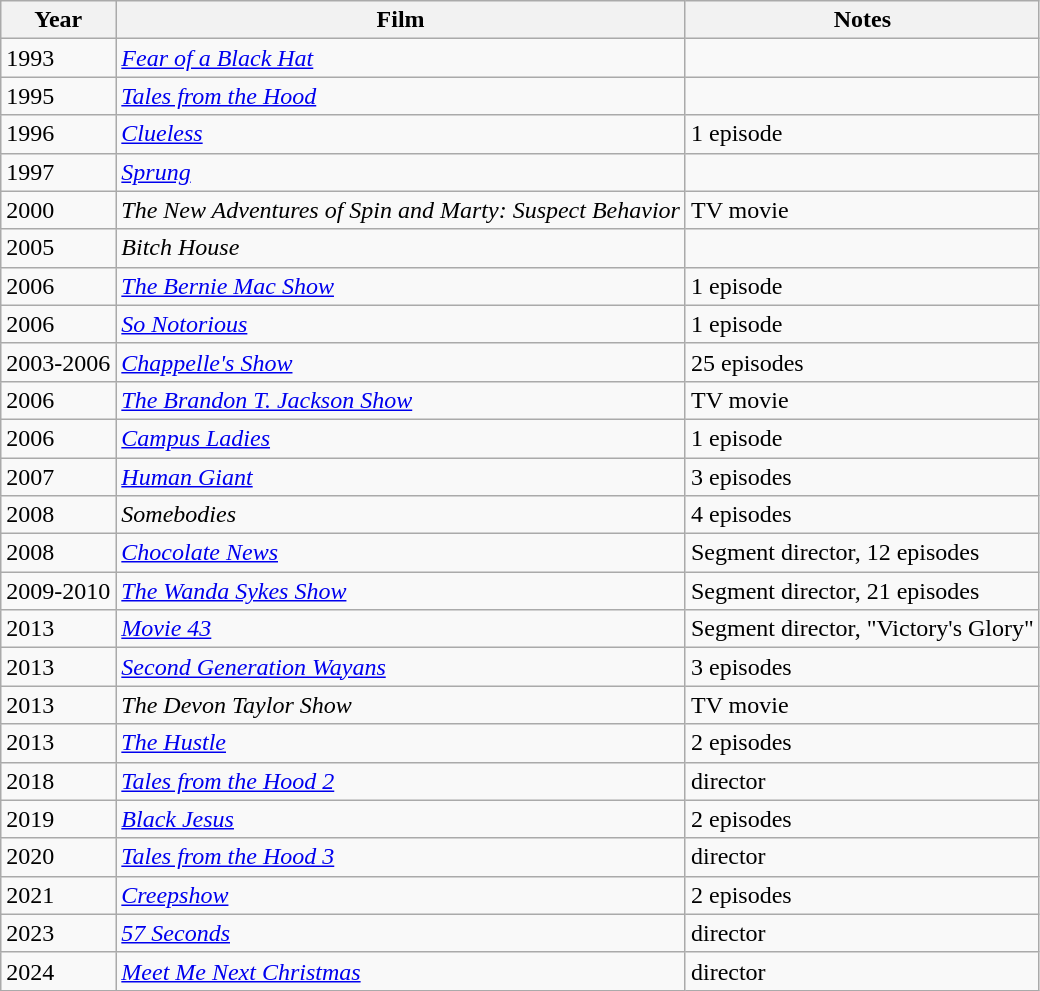<table class="wikitable sortable">
<tr>
<th>Year</th>
<th>Film</th>
<th>Notes</th>
</tr>
<tr>
<td>1993</td>
<td><em><a href='#'>Fear of a Black Hat</a></em></td>
<td></td>
</tr>
<tr>
<td>1995</td>
<td><em><a href='#'>Tales from the Hood</a></em></td>
<td></td>
</tr>
<tr>
<td>1996</td>
<td><em><a href='#'>Clueless</a></em></td>
<td>1 episode</td>
</tr>
<tr>
<td>1997</td>
<td><em><a href='#'>Sprung</a></em></td>
<td></td>
</tr>
<tr>
<td>2000</td>
<td><em>The New Adventures of Spin and Marty: Suspect Behavior</em></td>
<td>TV movie</td>
</tr>
<tr>
<td>2005</td>
<td><em>Bitch House</em></td>
<td></td>
</tr>
<tr>
<td>2006</td>
<td><em><a href='#'>The Bernie Mac Show</a></em></td>
<td>1 episode</td>
</tr>
<tr>
<td>2006</td>
<td><em><a href='#'>So Notorious</a></em></td>
<td>1 episode</td>
</tr>
<tr>
<td>2003-2006</td>
<td><em><a href='#'>Chappelle's Show</a></em></td>
<td>25 episodes</td>
</tr>
<tr>
<td>2006</td>
<td><em><a href='#'>The Brandon T. Jackson Show</a></em></td>
<td>TV movie</td>
</tr>
<tr>
<td>2006</td>
<td><em><a href='#'>Campus Ladies</a></em></td>
<td>1 episode</td>
</tr>
<tr>
<td>2007</td>
<td><em><a href='#'>Human Giant</a></em></td>
<td>3 episodes</td>
</tr>
<tr>
<td>2008</td>
<td><em>Somebodies</em></td>
<td>4 episodes</td>
</tr>
<tr>
<td>2008</td>
<td><em><a href='#'>Chocolate News</a></em></td>
<td>Segment director, 12 episodes</td>
</tr>
<tr>
<td>2009-2010</td>
<td><em><a href='#'>The Wanda Sykes Show</a></em></td>
<td>Segment director, 21 episodes</td>
</tr>
<tr>
<td>2013</td>
<td><em><a href='#'>Movie 43</a></em></td>
<td>Segment director, "Victory's Glory"</td>
</tr>
<tr>
<td>2013</td>
<td><em><a href='#'>Second Generation Wayans</a></em></td>
<td>3 episodes</td>
</tr>
<tr>
<td>2013</td>
<td><em>The Devon Taylor Show</em></td>
<td>TV movie</td>
</tr>
<tr>
<td>2013</td>
<td><em><a href='#'>The Hustle</a></em></td>
<td>2 episodes</td>
</tr>
<tr>
<td>2018</td>
<td><em><a href='#'>Tales from the Hood 2</a></em></td>
<td>director</td>
</tr>
<tr>
<td>2019</td>
<td><em><a href='#'>Black Jesus</a></em></td>
<td>2 episodes</td>
</tr>
<tr>
<td>2020</td>
<td><em><a href='#'>Tales from the Hood 3</a></em></td>
<td>director</td>
</tr>
<tr>
<td>2021</td>
<td><em><a href='#'>Creepshow</a></em></td>
<td>2 episodes</td>
</tr>
<tr>
<td>2023</td>
<td><em><a href='#'>57 Seconds</a></em></td>
<td>director</td>
</tr>
<tr>
<td>2024</td>
<td><em><a href='#'>Meet Me Next Christmas</a></em></td>
<td>director</td>
</tr>
</table>
